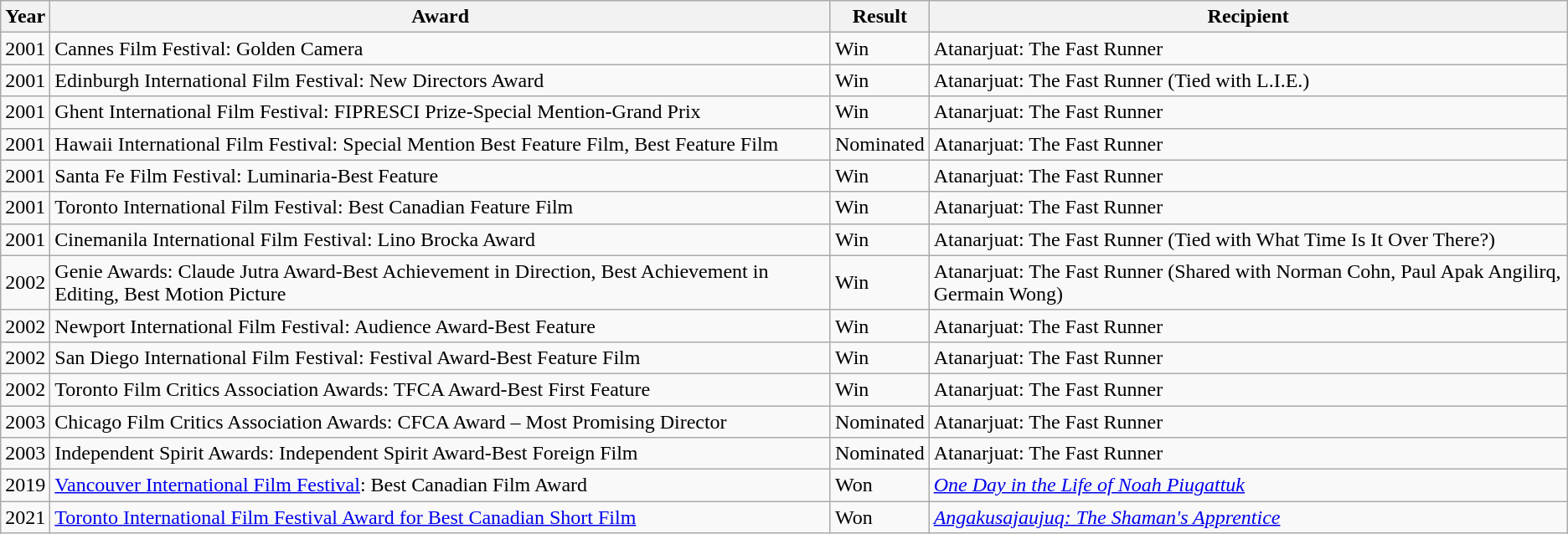<table class="wikitable">
<tr>
<th>Year</th>
<th>Award</th>
<th>Result</th>
<th>Recipient</th>
</tr>
<tr>
<td>2001</td>
<td>Cannes Film Festival: Golden Camera</td>
<td>Win</td>
<td>Atanarjuat: The Fast Runner</td>
</tr>
<tr>
<td>2001</td>
<td>Edinburgh International Film Festival: New Directors Award</td>
<td>Win</td>
<td>Atanarjuat: The Fast Runner (Tied with L.I.E.)</td>
</tr>
<tr>
<td>2001</td>
<td>Ghent International Film Festival: FIPRESCI Prize-Special Mention-Grand Prix</td>
<td>Win</td>
<td>Atanarjuat: The Fast Runner</td>
</tr>
<tr>
<td>2001</td>
<td>Hawaii International Film Festival: Special Mention Best Feature Film, Best Feature Film</td>
<td>Nominated</td>
<td>Atanarjuat: The Fast Runner</td>
</tr>
<tr>
<td>2001</td>
<td>Santa Fe Film Festival: Luminaria-Best Feature</td>
<td>Win</td>
<td>Atanarjuat: The Fast Runner</td>
</tr>
<tr>
<td>2001</td>
<td>Toronto International Film Festival: Best Canadian Feature Film</td>
<td>Win</td>
<td>Atanarjuat: The Fast Runner</td>
</tr>
<tr>
<td>2001</td>
<td>Cinemanila International Film Festival: Lino Brocka Award</td>
<td>Win</td>
<td>Atanarjuat: The Fast Runner (Tied with What Time Is It Over There?)</td>
</tr>
<tr>
<td>2002</td>
<td>Genie Awards: Claude Jutra Award-Best Achievement in Direction, Best Achievement in Editing, Best Motion Picture</td>
<td>Win</td>
<td>Atanarjuat: The Fast Runner (Shared with Norman Cohn, Paul Apak Angilirq, Germain Wong)</td>
</tr>
<tr>
<td>2002</td>
<td>Newport International Film Festival: Audience Award-Best Feature</td>
<td>Win</td>
<td>Atanarjuat: The Fast Runner</td>
</tr>
<tr>
<td>2002</td>
<td>San Diego International Film Festival: Festival Award-Best Feature Film</td>
<td>Win</td>
<td>Atanarjuat: The Fast Runner</td>
</tr>
<tr>
<td>2002</td>
<td>Toronto Film Critics Association Awards: TFCA Award-Best First Feature</td>
<td>Win</td>
<td>Atanarjuat: The Fast Runner</td>
</tr>
<tr>
<td>2003</td>
<td>Chicago Film Critics Association Awards: CFCA Award – Most Promising Director</td>
<td>Nominated</td>
<td>Atanarjuat: The Fast Runner</td>
</tr>
<tr>
<td>2003</td>
<td>Independent Spirit Awards: Independent Spirit Award-Best Foreign Film</td>
<td>Nominated</td>
<td>Atanarjuat: The Fast Runner</td>
</tr>
<tr>
<td>2019</td>
<td><a href='#'>Vancouver International Film Festival</a>: Best Canadian Film Award</td>
<td>Won</td>
<td><em><a href='#'>One Day in the Life of Noah Piugattuk</a></em></td>
</tr>
<tr>
<td>2021</td>
<td><a href='#'>Toronto International Film Festival Award for Best Canadian Short Film</a></td>
<td>Won</td>
<td><em><a href='#'>Angakusajaujuq: The Shaman's Apprentice</a></em></td>
</tr>
</table>
